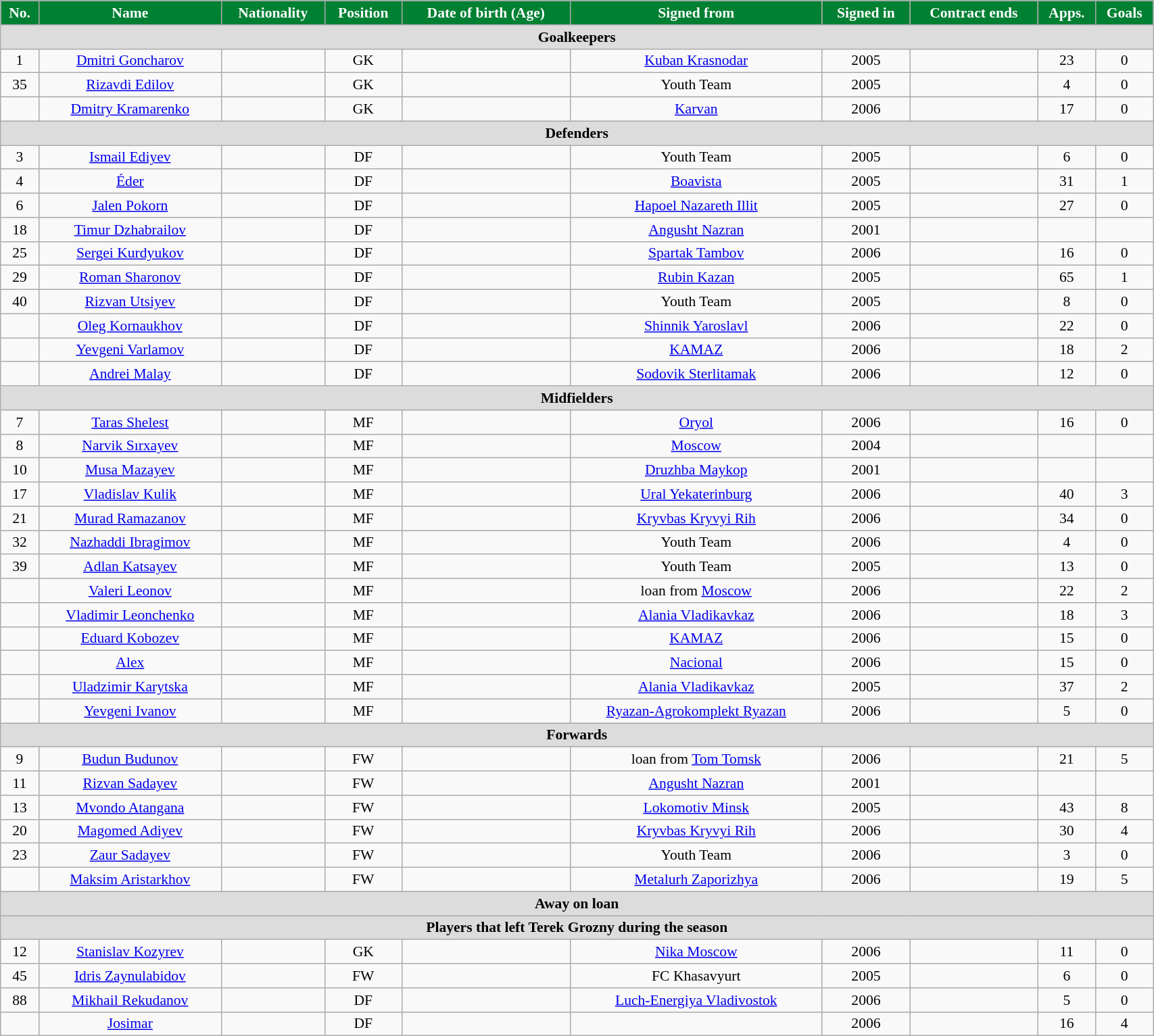<table class="wikitable"  style="text-align:center; font-size:90%; width:90%;">
<tr>
<th style="background:#008033; color:white; text-align:center;">No.</th>
<th style="background:#008033; color:white; text-align:center;">Name</th>
<th style="background:#008033; color:white; text-align:center;">Nationality</th>
<th style="background:#008033; color:white; text-align:center;">Position</th>
<th style="background:#008033; color:white; text-align:center;">Date of birth (Age)</th>
<th style="background:#008033; color:white; text-align:center;">Signed from</th>
<th style="background:#008033; color:white; text-align:center;">Signed in</th>
<th style="background:#008033; color:white; text-align:center;">Contract ends</th>
<th style="background:#008033; color:white; text-align:center;">Apps.</th>
<th style="background:#008033; color:white; text-align:center;">Goals</th>
</tr>
<tr>
<th colspan="11"  style="background:#dcdcdc; text-align:center;">Goalkeepers</th>
</tr>
<tr>
<td>1</td>
<td><a href='#'>Dmitri Goncharov</a></td>
<td></td>
<td>GK</td>
<td></td>
<td><a href='#'>Kuban Krasnodar</a></td>
<td>2005</td>
<td></td>
<td>23</td>
<td>0</td>
</tr>
<tr>
<td>35</td>
<td><a href='#'>Rizavdi Edilov</a></td>
<td></td>
<td>GK</td>
<td></td>
<td>Youth Team</td>
<td>2005</td>
<td></td>
<td>4</td>
<td>0</td>
</tr>
<tr>
<td></td>
<td><a href='#'>Dmitry Kramarenko</a></td>
<td></td>
<td>GK</td>
<td></td>
<td><a href='#'>Karvan</a></td>
<td>2006</td>
<td></td>
<td>17</td>
<td>0</td>
</tr>
<tr>
<th colspan="11"  style="background:#dcdcdc; text-align:center;">Defenders</th>
</tr>
<tr>
<td>3</td>
<td><a href='#'>Ismail Ediyev</a></td>
<td></td>
<td>DF</td>
<td></td>
<td>Youth Team</td>
<td>2005</td>
<td></td>
<td>6</td>
<td>0</td>
</tr>
<tr>
<td>4</td>
<td><a href='#'>Éder</a></td>
<td></td>
<td>DF</td>
<td></td>
<td><a href='#'>Boavista</a></td>
<td>2005</td>
<td></td>
<td>31</td>
<td>1</td>
</tr>
<tr>
<td>6</td>
<td><a href='#'>Jalen Pokorn</a></td>
<td></td>
<td>DF</td>
<td></td>
<td><a href='#'>Hapoel Nazareth Illit</a></td>
<td>2005</td>
<td></td>
<td>27</td>
<td>0</td>
</tr>
<tr>
<td>18</td>
<td><a href='#'>Timur Dzhabrailov</a></td>
<td></td>
<td>DF</td>
<td></td>
<td><a href='#'>Angusht Nazran</a></td>
<td>2001</td>
<td></td>
<td></td>
<td></td>
</tr>
<tr>
<td>25</td>
<td><a href='#'>Sergei Kurdyukov</a></td>
<td></td>
<td>DF</td>
<td></td>
<td><a href='#'>Spartak Tambov</a></td>
<td>2006</td>
<td></td>
<td>16</td>
<td>0</td>
</tr>
<tr>
<td>29</td>
<td><a href='#'>Roman Sharonov</a></td>
<td></td>
<td>DF</td>
<td></td>
<td><a href='#'>Rubin Kazan</a></td>
<td>2005</td>
<td></td>
<td>65</td>
<td>1</td>
</tr>
<tr>
<td>40</td>
<td><a href='#'>Rizvan Utsiyev</a></td>
<td></td>
<td>DF</td>
<td></td>
<td>Youth Team</td>
<td>2005</td>
<td></td>
<td>8</td>
<td>0</td>
</tr>
<tr>
<td></td>
<td><a href='#'>Oleg Kornaukhov</a></td>
<td></td>
<td>DF</td>
<td></td>
<td><a href='#'>Shinnik Yaroslavl</a></td>
<td>2006</td>
<td></td>
<td>22</td>
<td>0</td>
</tr>
<tr>
<td></td>
<td><a href='#'>Yevgeni Varlamov</a></td>
<td></td>
<td>DF</td>
<td></td>
<td><a href='#'>KAMAZ</a></td>
<td>2006</td>
<td></td>
<td>18</td>
<td>2</td>
</tr>
<tr>
<td></td>
<td><a href='#'>Andrei Malay</a></td>
<td></td>
<td>DF</td>
<td></td>
<td><a href='#'>Sodovik Sterlitamak</a></td>
<td>2006</td>
<td></td>
<td>12</td>
<td>0</td>
</tr>
<tr>
<th colspan="11"  style="background:#dcdcdc; text-align:center;">Midfielders</th>
</tr>
<tr>
<td>7</td>
<td><a href='#'>Taras Shelest</a></td>
<td></td>
<td>MF</td>
<td></td>
<td><a href='#'>Oryol</a></td>
<td>2006</td>
<td></td>
<td>16</td>
<td>0</td>
</tr>
<tr>
<td>8</td>
<td><a href='#'>Narvik Sırxayev</a></td>
<td></td>
<td>MF</td>
<td></td>
<td><a href='#'>Moscow</a></td>
<td>2004</td>
<td></td>
<td></td>
<td></td>
</tr>
<tr>
<td>10</td>
<td><a href='#'>Musa Mazayev</a></td>
<td></td>
<td>MF</td>
<td></td>
<td><a href='#'>Druzhba Maykop</a></td>
<td>2001</td>
<td></td>
<td></td>
<td></td>
</tr>
<tr>
<td>17</td>
<td><a href='#'>Vladislav Kulik</a></td>
<td></td>
<td>MF</td>
<td></td>
<td><a href='#'>Ural Yekaterinburg</a></td>
<td>2006</td>
<td></td>
<td>40</td>
<td>3</td>
</tr>
<tr>
<td>21</td>
<td><a href='#'>Murad Ramazanov</a></td>
<td></td>
<td>MF</td>
<td></td>
<td><a href='#'>Kryvbas Kryvyi Rih</a></td>
<td>2006</td>
<td></td>
<td>34</td>
<td>0</td>
</tr>
<tr>
<td>32</td>
<td><a href='#'>Nazhaddi Ibragimov</a></td>
<td></td>
<td>MF</td>
<td></td>
<td>Youth Team</td>
<td>2006</td>
<td></td>
<td>4</td>
<td>0</td>
</tr>
<tr>
<td>39</td>
<td><a href='#'>Adlan Katsayev</a></td>
<td></td>
<td>MF</td>
<td></td>
<td>Youth Team</td>
<td>2005</td>
<td></td>
<td>13</td>
<td>0</td>
</tr>
<tr>
<td></td>
<td><a href='#'>Valeri Leonov</a></td>
<td></td>
<td>MF</td>
<td></td>
<td>loan from <a href='#'>Moscow</a></td>
<td>2006</td>
<td></td>
<td>22</td>
<td>2</td>
</tr>
<tr>
<td></td>
<td><a href='#'>Vladimir Leonchenko</a></td>
<td></td>
<td>MF</td>
<td></td>
<td><a href='#'>Alania Vladikavkaz</a></td>
<td>2006</td>
<td></td>
<td>18</td>
<td>3</td>
</tr>
<tr>
<td></td>
<td><a href='#'>Eduard Kobozev</a></td>
<td></td>
<td>MF</td>
<td></td>
<td><a href='#'>KAMAZ</a></td>
<td>2006</td>
<td></td>
<td>15</td>
<td>0</td>
</tr>
<tr>
<td></td>
<td><a href='#'>Alex</a></td>
<td></td>
<td>MF</td>
<td></td>
<td><a href='#'>Nacional</a></td>
<td>2006</td>
<td></td>
<td>15</td>
<td>0</td>
</tr>
<tr>
<td></td>
<td><a href='#'>Uladzimir Karytska</a></td>
<td></td>
<td>MF</td>
<td></td>
<td><a href='#'>Alania Vladikavkaz</a></td>
<td>2005</td>
<td></td>
<td>37</td>
<td>2</td>
</tr>
<tr>
<td></td>
<td><a href='#'>Yevgeni Ivanov</a></td>
<td></td>
<td>MF</td>
<td></td>
<td><a href='#'>Ryazan-Agrokomplekt Ryazan</a></td>
<td>2006</td>
<td></td>
<td>5</td>
<td>0</td>
</tr>
<tr>
<th colspan="11"  style="background:#dcdcdc; text-align:center;">Forwards</th>
</tr>
<tr>
<td>9</td>
<td><a href='#'>Budun Budunov</a></td>
<td></td>
<td>FW</td>
<td></td>
<td>loan from <a href='#'>Tom Tomsk</a></td>
<td>2006</td>
<td></td>
<td>21</td>
<td>5</td>
</tr>
<tr>
<td>11</td>
<td><a href='#'>Rizvan Sadayev</a></td>
<td></td>
<td>FW</td>
<td></td>
<td><a href='#'>Angusht Nazran</a></td>
<td>2001</td>
<td></td>
<td></td>
<td></td>
</tr>
<tr>
<td>13</td>
<td><a href='#'>Mvondo Atangana</a></td>
<td></td>
<td>FW</td>
<td></td>
<td><a href='#'>Lokomotiv Minsk</a></td>
<td>2005</td>
<td></td>
<td>43</td>
<td>8</td>
</tr>
<tr>
<td>20</td>
<td><a href='#'>Magomed Adiyev</a></td>
<td></td>
<td>FW</td>
<td></td>
<td><a href='#'>Kryvbas Kryvyi Rih</a></td>
<td>2006</td>
<td></td>
<td>30</td>
<td>4</td>
</tr>
<tr>
<td>23</td>
<td><a href='#'>Zaur Sadayev</a></td>
<td></td>
<td>FW</td>
<td></td>
<td>Youth Team</td>
<td>2006</td>
<td></td>
<td>3</td>
<td>0</td>
</tr>
<tr>
<td></td>
<td><a href='#'>Maksim Aristarkhov</a></td>
<td></td>
<td>FW</td>
<td></td>
<td><a href='#'>Metalurh Zaporizhya</a></td>
<td>2006</td>
<td></td>
<td>19</td>
<td>5</td>
</tr>
<tr>
<th colspan="11"  style="background:#dcdcdc; text-align:center;">Away on loan</th>
</tr>
<tr>
<th colspan="11"  style="background:#dcdcdc; text-align:center;">Players that left Terek Grozny during the season</th>
</tr>
<tr>
<td>12</td>
<td><a href='#'>Stanislav Kozyrev</a></td>
<td></td>
<td>GK</td>
<td></td>
<td><a href='#'>Nika Moscow</a></td>
<td>2006</td>
<td></td>
<td>11</td>
<td>0</td>
</tr>
<tr>
<td>45</td>
<td><a href='#'>Idris Zaynulabidov</a></td>
<td></td>
<td>FW</td>
<td></td>
<td>FC Khasavyurt</td>
<td>2005</td>
<td></td>
<td>6</td>
<td>0</td>
</tr>
<tr>
<td>88</td>
<td><a href='#'>Mikhail Rekudanov</a></td>
<td></td>
<td>DF</td>
<td></td>
<td><a href='#'>Luch-Energiya Vladivostok</a></td>
<td>2006</td>
<td></td>
<td>5</td>
<td>0</td>
</tr>
<tr>
<td></td>
<td><a href='#'>Josimar</a></td>
<td></td>
<td>DF</td>
<td></td>
<td></td>
<td>2006</td>
<td></td>
<td>16</td>
<td>4</td>
</tr>
</table>
